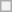<table class="wikitable" style="text-align:center">
<tr>
<th rowspan="1" colspan="2"></th>
</tr>
</table>
